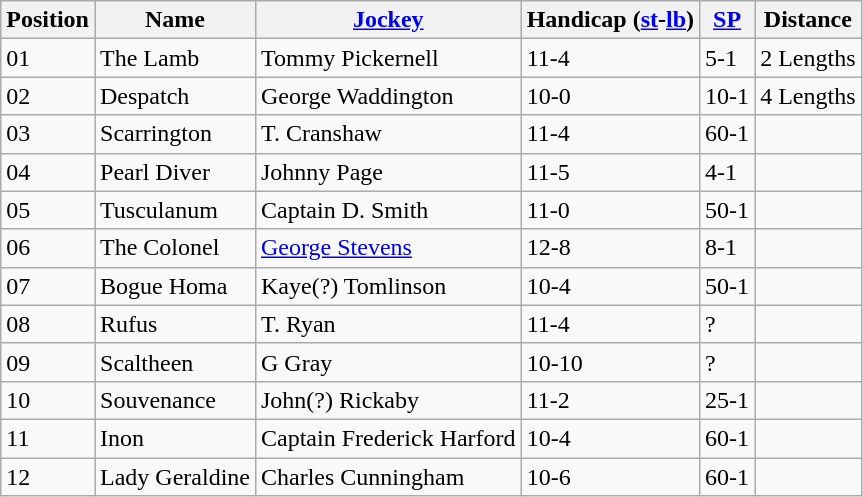<table class="wikitable sortable">
<tr>
<th data-sort-type="number">Position</th>
<th>Name</th>
<th><a href='#'>Jockey</a></th>
<th>Handicap (<a href='#'>st</a>-<a href='#'>lb</a>)</th>
<th><a href='#'>SP</a></th>
<th>Distance</th>
</tr>
<tr>
<td>01</td>
<td>The Lamb</td>
<td>Tommy Pickernell</td>
<td>11-4</td>
<td>5-1</td>
<td>2 Lengths</td>
</tr>
<tr>
<td>02</td>
<td>Despatch</td>
<td>George Waddington</td>
<td>10-0</td>
<td>10-1</td>
<td>4 Lengths</td>
</tr>
<tr>
<td>03</td>
<td>Scarrington</td>
<td>T. Cranshaw</td>
<td>11-4</td>
<td>60-1</td>
<td></td>
</tr>
<tr>
<td>04</td>
<td>Pearl Diver</td>
<td>Johnny Page</td>
<td>11-5</td>
<td>4-1</td>
<td></td>
</tr>
<tr>
<td>05</td>
<td>Tusculanum</td>
<td>Captain D. Smith</td>
<td>11-0</td>
<td>50-1</td>
<td></td>
</tr>
<tr>
<td>06</td>
<td>The Colonel</td>
<td><a href='#'>George Stevens</a></td>
<td>12-8</td>
<td>8-1</td>
<td></td>
</tr>
<tr>
<td>07</td>
<td>Bogue Homa</td>
<td>Kaye(?) Tomlinson</td>
<td>10-4</td>
<td>50-1</td>
<td></td>
</tr>
<tr>
<td>08</td>
<td>Rufus</td>
<td>T. Ryan</td>
<td>11-4</td>
<td>?</td>
<td></td>
</tr>
<tr>
<td>09</td>
<td>Scaltheen</td>
<td>G Gray</td>
<td>10-10</td>
<td>?</td>
<td></td>
</tr>
<tr>
<td>10</td>
<td>Souvenance</td>
<td>John(?) Rickaby</td>
<td>11-2</td>
<td>25-1</td>
<td></td>
</tr>
<tr>
<td>11</td>
<td>Inon</td>
<td>Captain Frederick Harford</td>
<td>10-4</td>
<td>60-1</td>
<td></td>
</tr>
<tr>
<td>12</td>
<td>Lady Geraldine</td>
<td>Charles Cunningham</td>
<td>10-6</td>
<td>60-1</td>
<td></td>
</tr>
</table>
